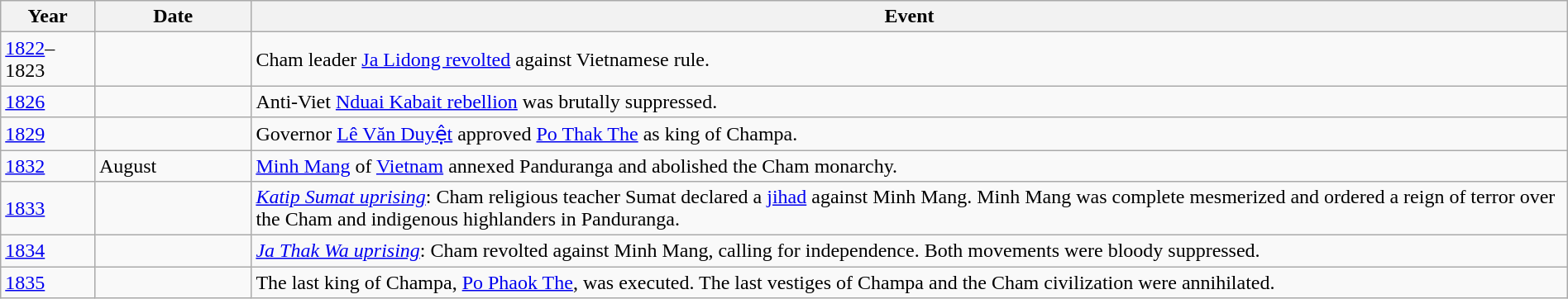<table class="wikitable" width="100%">
<tr>
<th style="width:6%">Year</th>
<th style="width:10%">Date</th>
<th>Event</th>
</tr>
<tr>
<td><a href='#'>1822</a>–1823</td>
<td></td>
<td>Cham leader <a href='#'>Ja Lidong revolted</a> against Vietnamese rule.</td>
</tr>
<tr>
<td><a href='#'>1826</a></td>
<td></td>
<td>Anti-Viet <a href='#'>Nduai Kabait rebellion</a> was brutally suppressed.</td>
</tr>
<tr>
<td><a href='#'>1829</a></td>
<td></td>
<td>Governor <a href='#'>Lê Văn Duyệt</a> approved <a href='#'>Po Thak The</a> as king of Champa.</td>
</tr>
<tr>
<td><a href='#'>1832</a></td>
<td>August</td>
<td><a href='#'>Minh Mang</a> of <a href='#'>Vietnam</a> annexed Panduranga and abolished the Cham monarchy.</td>
</tr>
<tr>
<td><a href='#'>1833</a></td>
<td></td>
<td><em><a href='#'>Katip Sumat uprising</a></em>: Cham religious teacher Sumat declared a <a href='#'>jihad</a> against Minh Mang. Minh Mang was complete mesmerized and ordered a reign of terror over the Cham and indigenous highlanders in Panduranga.</td>
</tr>
<tr>
<td><a href='#'>1834</a></td>
<td></td>
<td><em><a href='#'>Ja Thak Wa uprising</a></em>: Cham revolted against Minh Mang, calling for independence. Both movements were bloody suppressed.</td>
</tr>
<tr>
<td><a href='#'>1835</a></td>
<td></td>
<td>The last king of Champa, <a href='#'>Po Phaok The</a>, was executed. The last vestiges of Champa and the Cham civilization were annihilated.</td>
</tr>
</table>
